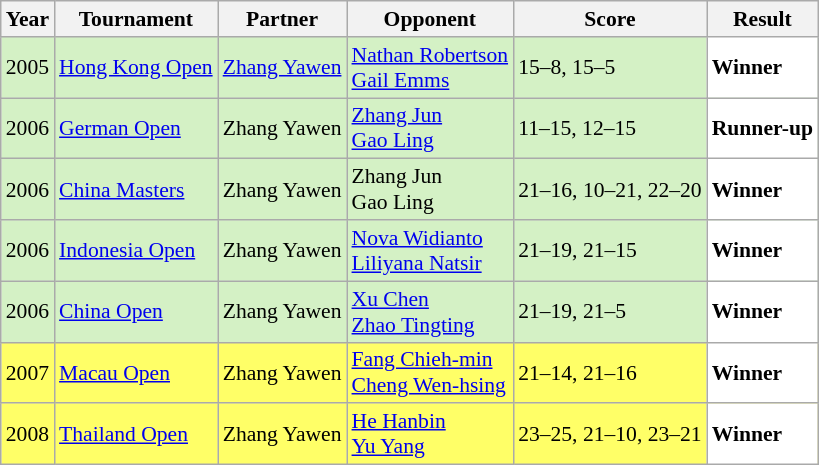<table class="sortable wikitable" style="font-size: 90%;">
<tr>
<th>Year</th>
<th>Tournament</th>
<th>Partner</th>
<th>Opponent</th>
<th>Score</th>
<th>Result</th>
</tr>
<tr style="background:#D4F1C5">
<td align="center">2005</td>
<td align="left"><a href='#'>Hong Kong Open</a></td>
<td align="left"> <a href='#'>Zhang Yawen</a></td>
<td align="left"> <a href='#'>Nathan Robertson</a> <br>  <a href='#'>Gail Emms</a></td>
<td align="left">15–8, 15–5</td>
<td style="text-align:left; background:white"> <strong>Winner</strong></td>
</tr>
<tr style="background:#D4F1C5">
<td align="center">2006</td>
<td align="left"><a href='#'>German Open</a></td>
<td align="left"> Zhang Yawen</td>
<td align="left"> <a href='#'>Zhang Jun</a> <br>  <a href='#'>Gao Ling</a></td>
<td align="left">11–15, 12–15</td>
<td style="text-align:left; background:white"> <strong>Runner-up</strong></td>
</tr>
<tr style="background:#D4F1C5">
<td align="center">2006</td>
<td align="left"><a href='#'>China Masters</a></td>
<td align="left"> Zhang Yawen</td>
<td align="left"> Zhang Jun <br>  Gao Ling</td>
<td align="left">21–16, 10–21, 22–20</td>
<td style="text-align:left; background:white"> <strong>Winner</strong></td>
</tr>
<tr style="background:#D4F1C5">
<td align="center">2006</td>
<td align="left"><a href='#'>Indonesia Open</a></td>
<td align="left"> Zhang Yawen</td>
<td align="left"> <a href='#'>Nova Widianto</a> <br>  <a href='#'>Liliyana Natsir</a></td>
<td align="left">21–19, 21–15</td>
<td style="text-align:left; background:white"> <strong>Winner</strong></td>
</tr>
<tr style="background:#D4F1C5">
<td align="center">2006</td>
<td align="left"><a href='#'>China Open</a></td>
<td align="left"> Zhang Yawen</td>
<td align="left"> <a href='#'>Xu Chen</a> <br>  <a href='#'>Zhao Tingting</a></td>
<td align="left">21–19, 21–5</td>
<td style="text-align:left; background:white"> <strong>Winner</strong></td>
</tr>
<tr style="background:#FFFF67">
<td align="center">2007</td>
<td align="left"><a href='#'>Macau Open</a></td>
<td align="left"> Zhang Yawen</td>
<td align="left"> <a href='#'>Fang Chieh-min</a> <br>  <a href='#'>Cheng Wen-hsing</a></td>
<td align="left">21–14, 21–16</td>
<td style="text-align:left; background:white"> <strong>Winner</strong></td>
</tr>
<tr style="background:#FFFF67">
<td align="center">2008</td>
<td align="left"><a href='#'>Thailand Open</a></td>
<td align="left"> Zhang Yawen</td>
<td align="left"> <a href='#'>He Hanbin</a> <br>  <a href='#'>Yu Yang</a></td>
<td align="left">23–25, 21–10, 23–21</td>
<td style="text-align:left; background:white"> <strong>Winner</strong></td>
</tr>
</table>
